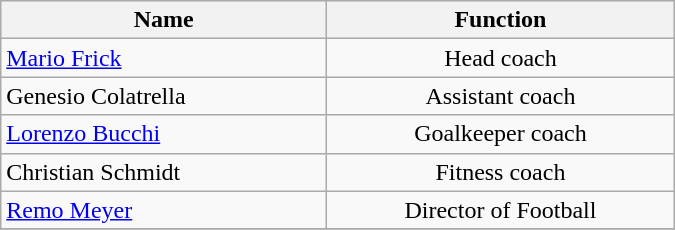<table class="wikitable" width="450">
<tr bgcolor="#EFEFEF">
<th>Name</th>
<th>Function</th>
</tr>
<tr>
<td><a href='#'>Mario Frick</a></td>
<td align="center">Head coach</td>
</tr>
<tr>
<td>Genesio Colatrella</td>
<td align="center">Assistant coach</td>
</tr>
<tr>
<td><a href='#'>Lorenzo Bucchi</a></td>
<td align="center">Goalkeeper coach</td>
</tr>
<tr>
<td>Christian Schmidt</td>
<td align="center">Fitness coach</td>
</tr>
<tr>
<td><a href='#'>Remo Meyer</a></td>
<td align="center">Director of Football</td>
</tr>
<tr>
</tr>
</table>
